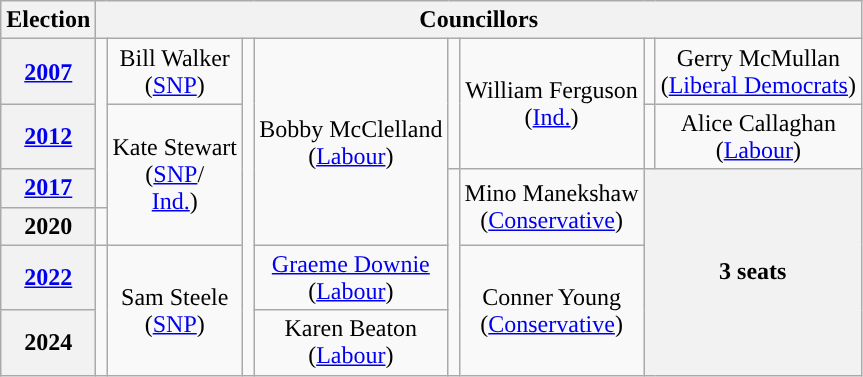<table class="wikitable" style="text-align:center">
<tr>
<th>Election</th>
<th colspan=8>Councillors</th>
</tr>
<tr>
<th><a href='#'>2007</a></th>
<td rowspan=3; style="background-color: "></td>
<td rowspan=1>Bill Walker<br>(<a href='#'>SNP</a>)</td>
<td rowspan=6; style="background-color: "></td>
<td rowspan=4>Bobby McClelland<br>(<a href='#'>Labour</a>)</td>
<td rowspan=2; style="background-color: "></td>
<td rowspan=2>William Ferguson<br>(<a href='#'>Ind.</a>)</td>
<td rowspan=1; style="background-color: "></td>
<td rowspan=1>Gerry McMullan<br>(<a href='#'>Liberal Democrats</a>)</td>
</tr>
<tr>
<th><a href='#'>2012</a></th>
<td rowspan=3>Kate Stewart<br>(<a href='#'>SNP</a>/<br><a href='#'>Ind.</a>)</td>
<td rowspan=1; style="background-color: "></td>
<td rowspan=1>Alice Callaghan<br>(<a href='#'>Labour</a>)</td>
</tr>
<tr>
<th><a href='#'>2017</a></th>
<td rowspan=4; style="background-color: "></td>
<td rowspan=2>Mino Manekshaw<br>(<a href='#'>Conservative</a>)</td>
<th colspan=2; rowspan=4>3 seats</th>
</tr>
<tr>
<th>2020</th>
<td rowspan=1; style="background-color: "></td>
</tr>
<tr>
<th><a href='#'>2022</a></th>
<td rowspan=2; style="background-color: "></td>
<td rowspan=2>Sam Steele<br>(<a href='#'>SNP</a>)</td>
<td rowspan=1><a href='#'>Graeme Downie</a><br>(<a href='#'>Labour</a>)</td>
<td rowspan=2>Conner Young<br>(<a href='#'>Conservative</a>)</td>
</tr>
<tr>
<th>2024</th>
<td rowspan=1>Karen Beaton<br>(<a href='#'>Labour</a>)</td>
</tr>
</table>
